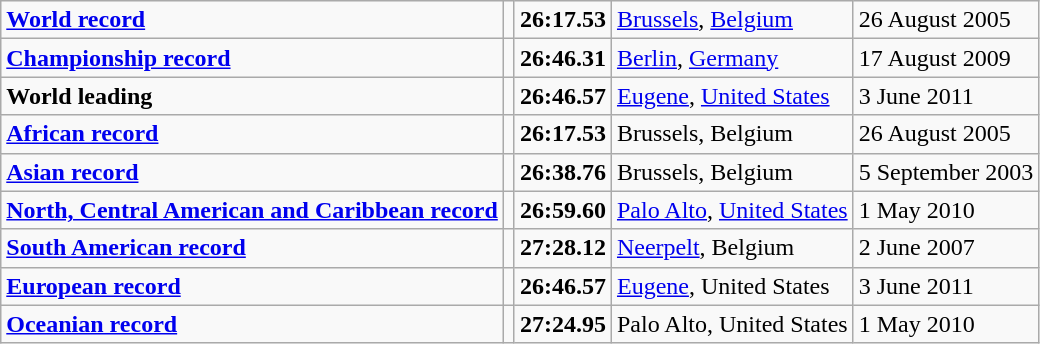<table class="wikitable">
<tr>
<td><strong><a href='#'>World record</a></strong></td>
<td></td>
<td><strong>26:17.53</strong></td>
<td><a href='#'>Brussels</a>, <a href='#'>Belgium</a></td>
<td>26 August 2005</td>
</tr>
<tr>
<td><strong><a href='#'>Championship record</a></strong></td>
<td></td>
<td><strong>26:46.31</strong></td>
<td><a href='#'>Berlin</a>, <a href='#'>Germany</a></td>
<td>17 August 2009</td>
</tr>
<tr>
<td><strong>World leading</strong></td>
<td></td>
<td><strong>26:46.57</strong></td>
<td><a href='#'>Eugene</a>, <a href='#'>United States</a></td>
<td>3 June 2011</td>
</tr>
<tr>
<td><strong><a href='#'>African record</a></strong></td>
<td></td>
<td><strong>26:17.53</strong></td>
<td>Brussels,  Belgium</td>
<td>26 August 2005</td>
</tr>
<tr>
<td><strong><a href='#'>Asian record</a></strong></td>
<td></td>
<td><strong>26:38.76</strong></td>
<td>Brussels,  Belgium</td>
<td>5 September 2003</td>
</tr>
<tr>
<td><strong><a href='#'>North, Central American and Caribbean record</a></strong></td>
<td></td>
<td><strong>26:59.60</strong></td>
<td><a href='#'>Palo Alto</a>, <a href='#'>United States</a></td>
<td>1 May 2010</td>
</tr>
<tr>
<td><strong><a href='#'>South American record</a></strong></td>
<td></td>
<td><strong>27:28.12</strong></td>
<td><a href='#'>Neerpelt</a>, Belgium</td>
<td>2 June 2007</td>
</tr>
<tr>
<td><strong><a href='#'>European record</a></strong></td>
<td></td>
<td><strong>26:46.57</strong></td>
<td><a href='#'>Eugene</a>,  United States</td>
<td>3 June 2011</td>
</tr>
<tr>
<td><strong><a href='#'>Oceanian record</a></strong></td>
<td></td>
<td><strong>27:24.95</strong></td>
<td>Palo Alto, United States</td>
<td>1 May 2010</td>
</tr>
</table>
